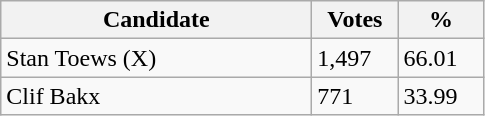<table class="wikitable sortable">
<tr>
<th bgcolor="#DDDDFF" width="200px">Candidate</th>
<th bgcolor="#DDDDFF" width="50px">Votes</th>
<th bgcolor="#DDDDFF" width="50px">%</th>
</tr>
<tr>
<td>Stan Toews (X)</td>
<td>1,497</td>
<td>66.01</td>
</tr>
<tr>
<td>Clif Bakx</td>
<td>771</td>
<td>33.99</td>
</tr>
</table>
